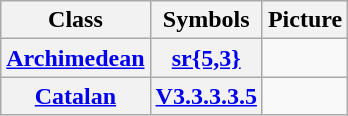<table class=wikitable>
<tr>
<th>Class</th>
<th>Symbols</th>
<th>Picture</th>
</tr>
<tr align=center>
<th><a href='#'>Archimedean</a></th>
<th><a href='#'>sr{5,3}</a><br></th>
<td></td>
</tr>
<tr align=center>
<th><a href='#'>Catalan</a></th>
<th><a href='#'>V3.3.3.3.5</a><br></th>
<td></td>
</tr>
</table>
